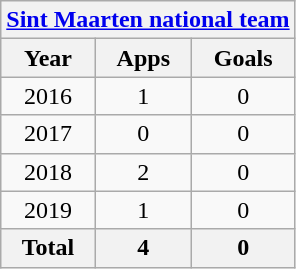<table class="wikitable" style="text-align:center">
<tr>
<th colspan=3><a href='#'>Sint Maarten national team</a></th>
</tr>
<tr>
<th>Year</th>
<th>Apps</th>
<th>Goals</th>
</tr>
<tr>
<td>2016</td>
<td>1</td>
<td>0</td>
</tr>
<tr>
<td>2017</td>
<td>0</td>
<td>0</td>
</tr>
<tr>
<td>2018</td>
<td>2</td>
<td>0</td>
</tr>
<tr>
<td>2019</td>
<td>1</td>
<td>0</td>
</tr>
<tr>
<th>Total</th>
<th>4</th>
<th>0</th>
</tr>
</table>
